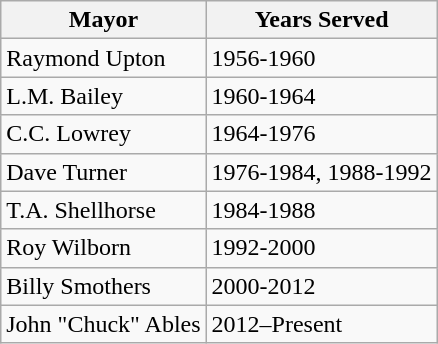<table class="wikitable">
<tr>
<th>Mayor</th>
<th>Years Served</th>
</tr>
<tr>
<td>Raymond Upton</td>
<td>1956-1960</td>
</tr>
<tr>
<td>L.M. Bailey</td>
<td>1960-1964</td>
</tr>
<tr>
<td>C.C. Lowrey</td>
<td>1964-1976</td>
</tr>
<tr>
<td>Dave Turner</td>
<td>1976-1984, 1988-1992</td>
</tr>
<tr>
<td>T.A. Shellhorse</td>
<td>1984-1988</td>
</tr>
<tr>
<td>Roy Wilborn</td>
<td>1992-2000</td>
</tr>
<tr>
<td>Billy Smothers</td>
<td>2000-2012</td>
</tr>
<tr>
<td>John "Chuck" Ables</td>
<td>2012–Present</td>
</tr>
</table>
